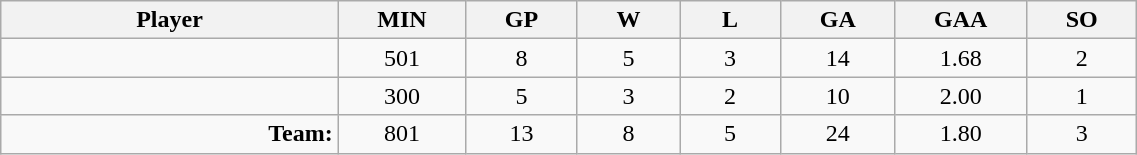<table class="wikitable sortable" width="60%">
<tr>
<th bgcolor="#DDDDFF" width="10%">Player</th>
<th width="3%" bgcolor="#DDDDFF" title="Minutes played">MIN</th>
<th width="3%" bgcolor="#DDDDFF" title="Games played in">GP</th>
<th width="3%" bgcolor="#DDDDFF" title="Games played in">W</th>
<th width="3%" bgcolor="#DDDDFF"title="Games played in">L</th>
<th width="3%" bgcolor="#DDDDFF" title="Goals against">GA</th>
<th width="3%" bgcolor="#DDDDFF" title="Goals against average">GAA</th>
<th width="3%" bgcolor="#DDDDFF" title="Shut-outs">SO</th>
</tr>
<tr align="center">
<td align="right"></td>
<td>501</td>
<td>8</td>
<td>5</td>
<td>3</td>
<td>14</td>
<td>1.68</td>
<td>2</td>
</tr>
<tr align="center">
<td align="right"></td>
<td>300</td>
<td>5</td>
<td>3</td>
<td>2</td>
<td>10</td>
<td>2.00</td>
<td>1</td>
</tr>
<tr align="center">
<td align="right"><strong>Team:</strong></td>
<td>801</td>
<td>13</td>
<td>8</td>
<td>5</td>
<td>24</td>
<td>1.80</td>
<td>3</td>
</tr>
</table>
